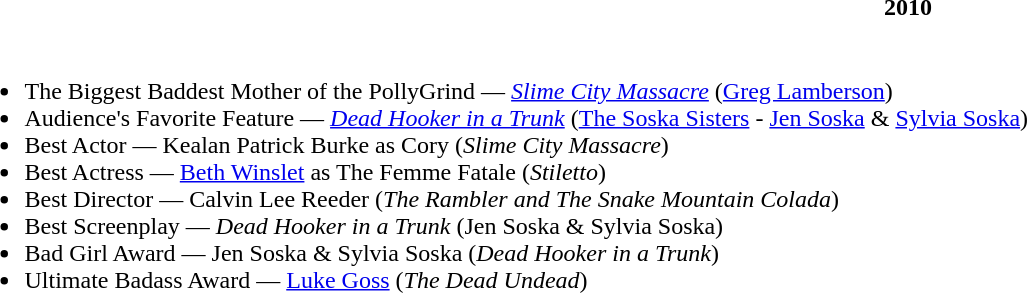<table class="toccolours collapsible collapsed" style="width:100%; background:inherit">
<tr>
<th>2010</th>
</tr>
<tr>
<td><br><ul><li>The Biggest Baddest Mother of the PollyGrind — <em><a href='#'>Slime City Massacre</a></em> (<a href='#'>Greg Lamberson</a>)</li><li>Audience's Favorite Feature — <em><a href='#'>Dead Hooker in a Trunk</a></em> (<a href='#'>The Soska Sisters</a> - <a href='#'>Jen Soska</a> & <a href='#'>Sylvia Soska</a>)</li><li>Best Actor — Kealan Patrick Burke as Cory (<em>Slime City Massacre</em>)</li><li>Best Actress — <a href='#'>Beth Winslet</a> as The Femme Fatale (<em>Stiletto</em>)</li><li>Best Director — Calvin Lee Reeder (<em>The Rambler and The Snake Mountain Colada</em>)</li><li>Best Screenplay — <em>Dead Hooker in a Trunk</em> (Jen Soska & Sylvia Soska)</li><li>Bad Girl Award — Jen Soska & Sylvia Soska (<em>Dead Hooker in a Trunk</em>)</li><li>Ultimate Badass Award — <a href='#'>Luke Goss</a> (<em>The Dead Undead</em>)</li></ul></td>
</tr>
</table>
